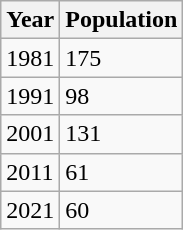<table class="wikitable">
<tr>
<th>Year</th>
<th>Population</th>
</tr>
<tr>
<td>1981</td>
<td>175</td>
</tr>
<tr>
<td>1991</td>
<td>98</td>
</tr>
<tr>
<td>2001</td>
<td>131</td>
</tr>
<tr>
<td>2011</td>
<td>61</td>
</tr>
<tr>
<td>2021</td>
<td>60</td>
</tr>
</table>
